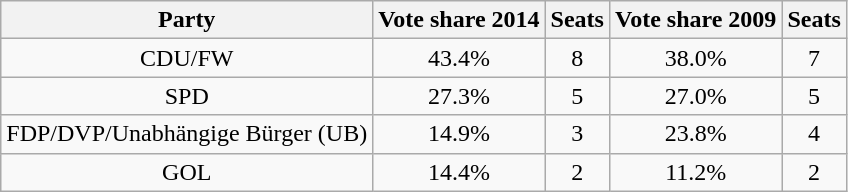<table class="wikitable sortable"style="text-align:center">
<tr class="hintergrundfarbe6">
<th>Party</th>
<th>Vote share 2014</th>
<th>Seats</th>
<th>Vote share 2009</th>
<th>Seats</th>
</tr>
<tr>
<td>CDU/FW</td>
<td>43.4%</td>
<td>8</td>
<td>38.0%</td>
<td>7</td>
</tr>
<tr>
<td>SPD</td>
<td>27.3%</td>
<td>5</td>
<td>27.0%</td>
<td>5</td>
</tr>
<tr>
<td>FDP/DVP/Unabhängige Bürger (UB)</td>
<td>14.9%</td>
<td>3</td>
<td>23.8%</td>
<td>4</td>
</tr>
<tr>
<td>GOL</td>
<td>14.4%</td>
<td>2</td>
<td>11.2%</td>
<td>2</td>
</tr>
</table>
